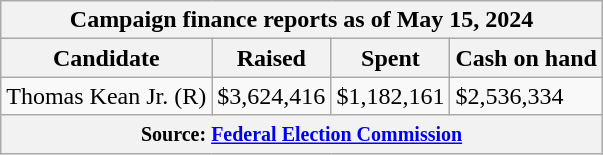<table class="wikitable sortable">
<tr>
<th colspan=4>Campaign finance reports as of May 15, 2024</th>
</tr>
<tr style="text-align:center;">
<th>Candidate</th>
<th>Raised</th>
<th>Spent</th>
<th>Cash on hand</th>
</tr>
<tr>
<td>Thomas Kean Jr. (R)</td>
<td>$3,624,416</td>
<td>$1,182,161</td>
<td>$2,536,334</td>
</tr>
<tr>
<th colspan="4"><small>Source: <a href='#'>Federal Election Commission</a></small></th>
</tr>
</table>
